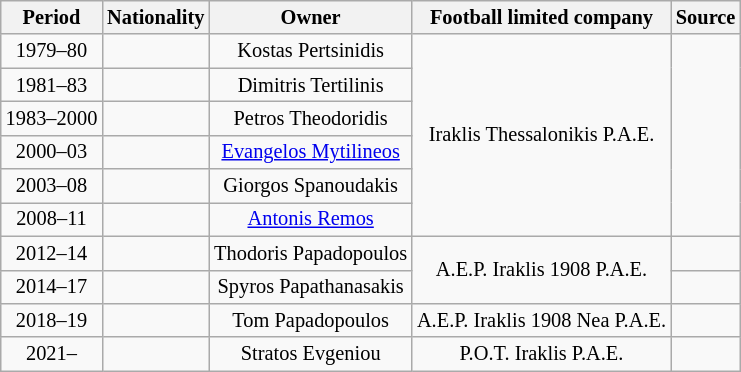<table class="wikitable plainrowheaders sticky-header-multi sortable" style="text-align:center; margin:0px; margin-top:2px; font-size:85%; width=500px">
<tr>
<th>Period</th>
<th>Nationality</th>
<th>Owner</th>
<th>Football limited company</th>
<th>Source</th>
</tr>
<tr>
<td>1979–80</td>
<td></td>
<td>Kostas Pertsinidis</td>
<td rowspan="6">Iraklis Thessalonikis P.A.E.</td>
<td rowspan="6"></td>
</tr>
<tr>
<td>1981–83</td>
<td></td>
<td>Dimitris Tertilinis</td>
</tr>
<tr>
<td>1983–2000</td>
<td></td>
<td>Petros Theodoridis</td>
</tr>
<tr>
<td>2000–03</td>
<td></td>
<td><a href='#'>Evangelos Mytilineos</a></td>
</tr>
<tr>
<td>2003–08</td>
<td></td>
<td>Giorgos Spanoudakis</td>
</tr>
<tr>
<td>2008–11</td>
<td></td>
<td><a href='#'>Antonis Remos</a></td>
</tr>
<tr>
<td>2012–14</td>
<td></td>
<td>Thodoris Papadopoulos</td>
<td rowspan="2">A.E.P. Iraklis 1908 P.A.E.</td>
<td></td>
</tr>
<tr>
<td>2014–17</td>
<td> </td>
<td>Spyros Papathanasakis</td>
<td></td>
</tr>
<tr>
<td>2018–19</td>
<td> </td>
<td>Tom Papadopoulos</td>
<td>A.E.P. Iraklis 1908 Nea P.A.E.</td>
<td></td>
</tr>
<tr>
<td>2021–</td>
<td></td>
<td>Stratos Evgeniou</td>
<td>P.O.T. Iraklis P.A.E.</td>
<td></td>
</tr>
</table>
